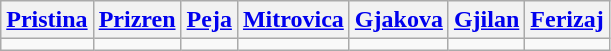<table class="wikitable" border="1">
<tr>
<th><a href='#'>Pristina</a></th>
<th><a href='#'>Prizren</a></th>
<th><a href='#'>Peja</a></th>
<th><a href='#'>Mitrovica</a></th>
<th><a href='#'>Gjakova</a></th>
<th><a href='#'>Gjilan</a></th>
<th><a href='#'>Ferizaj</a></th>
</tr>
<tr>
<td></td>
<td></td>
<td></td>
<td></td>
<td></td>
<td></td>
<td></td>
</tr>
</table>
